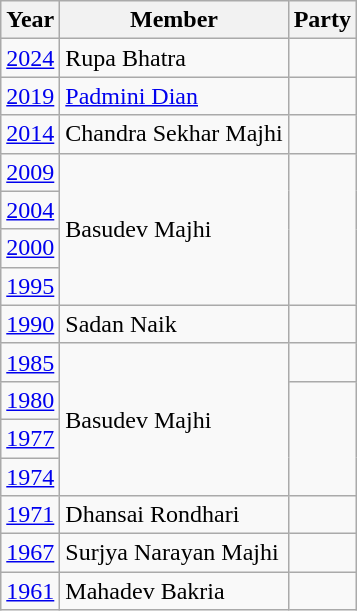<table class="wikitable sortable">
<tr>
<th>Year</th>
<th>Member</th>
<th colspan=2>Party</th>
</tr>
<tr>
<td><a href='#'>2024</a></td>
<td>Rupa Bhatra</td>
<td></td>
</tr>
<tr>
<td><a href='#'>2019</a></td>
<td><a href='#'>Padmini Dian</a></td>
<td></td>
</tr>
<tr>
<td><a href='#'>2014</a></td>
<td>Chandra Sekhar Majhi</td>
<td></td>
</tr>
<tr>
<td><a href='#'>2009</a></td>
<td rowspan=4>Basudev Majhi</td>
</tr>
<tr>
<td><a href='#'>2004</a></td>
</tr>
<tr>
<td><a href='#'>2000</a></td>
</tr>
<tr>
<td><a href='#'>1995</a></td>
</tr>
<tr>
<td><a href='#'>1990</a></td>
<td>Sadan Naik</td>
<td></td>
</tr>
<tr>
<td><a href='#'>1985</a></td>
<td rowspan=4>Basudev Majhi</td>
<td></td>
</tr>
<tr>
<td><a href='#'>1980</a></td>
</tr>
<tr>
<td><a href='#'>1977</a></td>
</tr>
<tr>
<td><a href='#'>1974</a></td>
</tr>
<tr>
<td><a href='#'>1971</a></td>
<td>Dhansai Rondhari</td>
<td></td>
</tr>
<tr>
<td><a href='#'>1967</a></td>
<td>Surjya Narayan Majhi</td>
<td></td>
</tr>
<tr>
<td><a href='#'>1961</a></td>
<td>Mahadev Bakria</td>
</tr>
</table>
